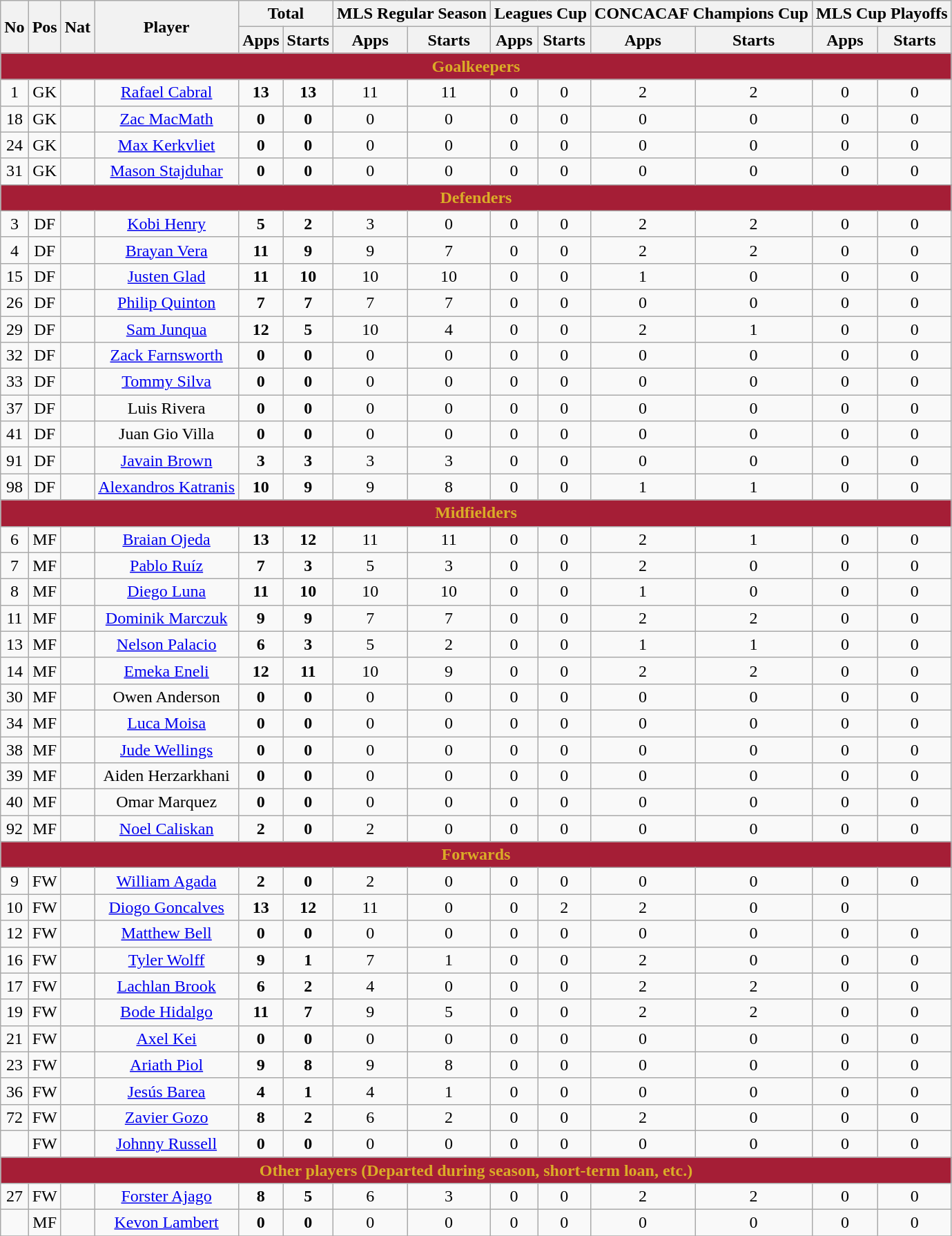<table class="wikitable sortable" style="text-align:center">
<tr>
<th rowspan="2">No</th>
<th rowspan="2">Pos</th>
<th rowspan="2">Nat</th>
<th rowspan="2">Player</th>
<th colspan="2">Total</th>
<th colspan="2">MLS Regular Season</th>
<th colspan="2">Leagues Cup</th>
<th colspan="2">CONCACAF Champions Cup</th>
<th colspan="2">MLS Cup Playoffs</th>
</tr>
<tr>
<th>Apps</th>
<th>Starts</th>
<th>Apps</th>
<th>Starts</th>
<th>Apps</th>
<th>Starts</th>
<th>Apps</th>
<th>Starts</th>
<th>Apps</th>
<th>Starts</th>
</tr>
<tr>
<th colspan="14" style="background:#A51E36; color:#DAAC27; text-align:center">Goalkeepers</th>
</tr>
<tr>
<td>1</td>
<td>GK</td>
<td></td>
<td><a href='#'>Rafael Cabral</a></td>
<td><strong>13</strong></td>
<td><strong>13</strong></td>
<td>11</td>
<td>11</td>
<td>0</td>
<td>0</td>
<td>2</td>
<td>2</td>
<td>0</td>
<td>0</td>
</tr>
<tr>
<td>18</td>
<td>GK</td>
<td></td>
<td><a href='#'>Zac MacMath</a></td>
<td><strong>0</strong></td>
<td><strong>0</strong></td>
<td>0</td>
<td>0</td>
<td>0</td>
<td>0</td>
<td>0</td>
<td>0</td>
<td>0</td>
<td>0</td>
</tr>
<tr>
<td>24</td>
<td>GK</td>
<td></td>
<td><a href='#'>Max Kerkvliet</a></td>
<td><strong>0</strong></td>
<td><strong>0</strong></td>
<td>0</td>
<td>0</td>
<td>0</td>
<td>0</td>
<td>0</td>
<td>0</td>
<td>0</td>
<td>0</td>
</tr>
<tr>
<td>31</td>
<td>GK</td>
<td></td>
<td><a href='#'>Mason Stajduhar</a></td>
<td><strong>0</strong></td>
<td><strong>0</strong></td>
<td>0</td>
<td>0</td>
<td>0</td>
<td>0</td>
<td>0</td>
<td>0</td>
<td>0</td>
<td>0</td>
</tr>
<tr>
<th colspan="14" style="background:#A51E36; color:#DAAC27; text-align:center">Defenders</th>
</tr>
<tr>
<td>3</td>
<td>DF</td>
<td></td>
<td><a href='#'>Kobi Henry</a></td>
<td><strong>5</strong></td>
<td><strong>2</strong></td>
<td>3</td>
<td>0</td>
<td>0</td>
<td>0</td>
<td>2</td>
<td>2</td>
<td>0</td>
<td>0</td>
</tr>
<tr>
<td>4</td>
<td>DF</td>
<td></td>
<td><a href='#'>Brayan Vera</a></td>
<td><strong>11</strong></td>
<td><strong>9</strong></td>
<td>9</td>
<td>7</td>
<td>0</td>
<td>0</td>
<td>2</td>
<td>2</td>
<td>0</td>
<td>0</td>
</tr>
<tr>
<td>15</td>
<td>DF</td>
<td></td>
<td><a href='#'>Justen Glad</a></td>
<td><strong>11</strong></td>
<td><strong>10</strong></td>
<td>10</td>
<td>10</td>
<td>0</td>
<td>0</td>
<td>1</td>
<td>0</td>
<td>0</td>
<td>0</td>
</tr>
<tr>
<td>26</td>
<td>DF</td>
<td></td>
<td><a href='#'>Philip Quinton</a></td>
<td><strong>7</strong></td>
<td><strong>7</strong></td>
<td>7</td>
<td>7</td>
<td>0</td>
<td>0</td>
<td>0</td>
<td>0</td>
<td>0</td>
<td>0</td>
</tr>
<tr>
<td>29</td>
<td>DF</td>
<td></td>
<td><a href='#'>Sam Junqua</a></td>
<td><strong>12</strong></td>
<td><strong>5</strong></td>
<td>10</td>
<td>4</td>
<td>0</td>
<td>0</td>
<td>2</td>
<td>1</td>
<td>0</td>
<td>0</td>
</tr>
<tr>
<td>32</td>
<td>DF</td>
<td></td>
<td><a href='#'>Zack Farnsworth</a></td>
<td><strong>0</strong></td>
<td><strong>0</strong></td>
<td>0</td>
<td>0</td>
<td>0</td>
<td>0</td>
<td>0</td>
<td>0</td>
<td>0</td>
<td>0</td>
</tr>
<tr>
<td>33</td>
<td>DF</td>
<td></td>
<td><a href='#'>Tommy Silva</a></td>
<td><strong>0</strong></td>
<td><strong>0</strong></td>
<td>0</td>
<td>0</td>
<td>0</td>
<td>0</td>
<td>0</td>
<td>0</td>
<td>0</td>
<td>0</td>
</tr>
<tr>
<td>37</td>
<td>DF</td>
<td></td>
<td>Luis Rivera</td>
<td><strong>0</strong></td>
<td><strong>0</strong></td>
<td>0</td>
<td>0</td>
<td>0</td>
<td>0</td>
<td>0</td>
<td>0</td>
<td>0</td>
<td>0</td>
</tr>
<tr>
<td>41</td>
<td>DF</td>
<td></td>
<td>Juan Gio Villa</td>
<td><strong>0</strong></td>
<td><strong>0</strong></td>
<td>0</td>
<td>0</td>
<td>0</td>
<td>0</td>
<td>0</td>
<td>0</td>
<td>0</td>
<td>0</td>
</tr>
<tr>
<td>91</td>
<td>DF</td>
<td></td>
<td><a href='#'>Javain Brown</a></td>
<td><strong>3</strong></td>
<td><strong>3</strong></td>
<td>3</td>
<td>3</td>
<td>0</td>
<td>0</td>
<td>0</td>
<td>0</td>
<td>0</td>
<td>0</td>
</tr>
<tr>
<td>98</td>
<td>DF</td>
<td></td>
<td><a href='#'>Alexandros Katranis</a></td>
<td><strong>10</strong></td>
<td><strong>9</strong></td>
<td>9</td>
<td>8</td>
<td>0</td>
<td>0</td>
<td>1</td>
<td>1</td>
<td>0</td>
<td>0</td>
</tr>
<tr>
<th colspan="14" style="background:#A51E36; color:#DAAC27; text-align:center">Midfielders</th>
</tr>
<tr>
<td>6</td>
<td>MF</td>
<td></td>
<td><a href='#'>Braian Ojeda</a></td>
<td><strong>13</strong></td>
<td><strong>12</strong></td>
<td>11</td>
<td>11</td>
<td>0</td>
<td>0</td>
<td>2</td>
<td>1</td>
<td>0</td>
<td>0</td>
</tr>
<tr>
<td>7</td>
<td>MF</td>
<td></td>
<td><a href='#'>Pablo Ruíz</a></td>
<td><strong>7</strong></td>
<td><strong>3</strong></td>
<td>5</td>
<td>3</td>
<td>0</td>
<td>0</td>
<td>2</td>
<td>0</td>
<td>0</td>
<td>0</td>
</tr>
<tr>
<td>8</td>
<td>MF</td>
<td></td>
<td><a href='#'>Diego Luna</a></td>
<td><strong>11</strong></td>
<td><strong>10</strong></td>
<td>10</td>
<td>10</td>
<td>0</td>
<td>0</td>
<td>1</td>
<td>0</td>
<td>0</td>
<td>0</td>
</tr>
<tr>
<td>11</td>
<td>MF</td>
<td></td>
<td><a href='#'>Dominik Marczuk</a></td>
<td><strong>9</strong></td>
<td><strong>9</strong></td>
<td>7</td>
<td>7</td>
<td>0</td>
<td>0</td>
<td>2</td>
<td>2</td>
<td>0</td>
<td>0</td>
</tr>
<tr>
<td>13</td>
<td>MF</td>
<td></td>
<td><a href='#'>Nelson Palacio</a></td>
<td><strong>6</strong></td>
<td><strong>3</strong></td>
<td>5</td>
<td>2</td>
<td>0</td>
<td>0</td>
<td>1</td>
<td>1</td>
<td>0</td>
<td>0</td>
</tr>
<tr>
<td>14</td>
<td>MF</td>
<td></td>
<td><a href='#'>Emeka Eneli</a></td>
<td><strong>12</strong></td>
<td><strong>11</strong></td>
<td>10</td>
<td>9</td>
<td>0</td>
<td>0</td>
<td>2</td>
<td>2</td>
<td>0</td>
<td>0</td>
</tr>
<tr>
<td>30</td>
<td>MF</td>
<td></td>
<td>Owen Anderson</td>
<td><strong>0</strong></td>
<td><strong>0</strong></td>
<td>0</td>
<td>0</td>
<td>0</td>
<td>0</td>
<td>0</td>
<td>0</td>
<td>0</td>
<td>0</td>
</tr>
<tr>
<td>34</td>
<td>MF</td>
<td></td>
<td><a href='#'>Luca Moisa</a></td>
<td><strong>0</strong></td>
<td><strong>0</strong></td>
<td>0</td>
<td>0</td>
<td>0</td>
<td>0</td>
<td>0</td>
<td>0</td>
<td>0</td>
<td>0</td>
</tr>
<tr>
<td>38</td>
<td>MF</td>
<td></td>
<td><a href='#'>Jude Wellings</a></td>
<td><strong>0</strong></td>
<td><strong>0</strong></td>
<td>0</td>
<td>0</td>
<td>0</td>
<td>0</td>
<td>0</td>
<td>0</td>
<td>0</td>
<td>0</td>
</tr>
<tr>
<td>39</td>
<td>MF</td>
<td></td>
<td>Aiden Herzarkhani</td>
<td><strong>0</strong></td>
<td><strong>0</strong></td>
<td>0</td>
<td>0</td>
<td>0</td>
<td>0</td>
<td>0</td>
<td>0</td>
<td>0</td>
<td>0</td>
</tr>
<tr>
<td>40</td>
<td>MF</td>
<td></td>
<td>Omar Marquez</td>
<td><strong>0</strong></td>
<td><strong>0</strong></td>
<td>0</td>
<td>0</td>
<td>0</td>
<td>0</td>
<td>0</td>
<td>0</td>
<td>0</td>
<td>0</td>
</tr>
<tr>
<td>92</td>
<td>MF</td>
<td></td>
<td><a href='#'>Noel Caliskan</a></td>
<td><strong>2</strong></td>
<td><strong>0</strong></td>
<td>2</td>
<td>0</td>
<td>0</td>
<td>0</td>
<td>0</td>
<td>0</td>
<td>0</td>
<td>0</td>
</tr>
<tr>
<th colspan="14" style="background:#A51E36; color:#DAAC27; text-align:center">Forwards</th>
</tr>
<tr>
<td>9</td>
<td>FW</td>
<td></td>
<td><a href='#'>William Agada</a></td>
<td><strong>2</strong></td>
<td><strong>0</strong></td>
<td>2</td>
<td>0</td>
<td>0</td>
<td>0</td>
<td>0</td>
<td>0</td>
<td>0</td>
<td>0</td>
</tr>
<tr>
<td>10</td>
<td>FW</td>
<td></td>
<td><a href='#'>Diogo Goncalves</a></td>
<td><strong>13</strong></td>
<td><strong>12</strong></td>
<td>11</td>
<td 10>0</td>
<td>0</td>
<td>2</td>
<td>2</td>
<td>0</td>
<td>0</td>
</tr>
<tr>
<td>12</td>
<td>FW</td>
<td></td>
<td><a href='#'>Matthew Bell</a></td>
<td><strong>0</strong></td>
<td><strong>0</strong></td>
<td>0</td>
<td>0</td>
<td>0</td>
<td>0</td>
<td>0</td>
<td>0</td>
<td>0</td>
<td>0</td>
</tr>
<tr>
<td>16</td>
<td>FW</td>
<td></td>
<td><a href='#'>Tyler Wolff</a></td>
<td><strong>9</strong></td>
<td><strong>1</strong></td>
<td>7</td>
<td>1</td>
<td>0</td>
<td>0</td>
<td>2</td>
<td>0</td>
<td>0</td>
<td>0</td>
</tr>
<tr>
<td>17</td>
<td>FW</td>
<td></td>
<td><a href='#'>Lachlan Brook</a></td>
<td><strong>6</strong></td>
<td><strong>2</strong></td>
<td>4</td>
<td>0</td>
<td>0</td>
<td>0</td>
<td>2</td>
<td>2</td>
<td>0</td>
<td>0</td>
</tr>
<tr>
<td>19</td>
<td>FW</td>
<td></td>
<td><a href='#'>Bode Hidalgo</a></td>
<td><strong>11</strong></td>
<td><strong>7</strong></td>
<td>9</td>
<td>5</td>
<td>0</td>
<td>0</td>
<td>2</td>
<td>2</td>
<td>0</td>
<td>0</td>
</tr>
<tr>
<td>21</td>
<td>FW</td>
<td></td>
<td><a href='#'>Axel Kei</a></td>
<td><strong>0</strong></td>
<td><strong>0</strong></td>
<td>0</td>
<td>0</td>
<td>0</td>
<td>0</td>
<td>0</td>
<td>0</td>
<td>0</td>
<td>0</td>
</tr>
<tr>
<td>23</td>
<td>FW</td>
<td></td>
<td><a href='#'>Ariath Piol</a></td>
<td><strong>9</strong></td>
<td><strong>8</strong></td>
<td>9</td>
<td>8</td>
<td>0</td>
<td>0</td>
<td>0</td>
<td>0</td>
<td>0</td>
<td>0</td>
</tr>
<tr>
<td>36</td>
<td>FW</td>
<td></td>
<td><a href='#'>Jesús Barea</a></td>
<td><strong>4</strong></td>
<td><strong>1</strong></td>
<td>4</td>
<td>1</td>
<td>0</td>
<td>0</td>
<td>0</td>
<td>0</td>
<td>0</td>
<td>0</td>
</tr>
<tr>
<td>72</td>
<td>FW</td>
<td></td>
<td><a href='#'>Zavier Gozo</a></td>
<td><strong>8</strong></td>
<td><strong>2</strong></td>
<td>6</td>
<td>2</td>
<td>0</td>
<td>0</td>
<td>2</td>
<td>0</td>
<td>0</td>
<td>0</td>
</tr>
<tr>
<td></td>
<td>FW</td>
<td></td>
<td><a href='#'>Johnny Russell</a></td>
<td><strong>0</strong></td>
<td><strong>0</strong></td>
<td>0</td>
<td>0</td>
<td>0</td>
<td>0</td>
<td>0</td>
<td>0</td>
<td>0</td>
<td>0</td>
</tr>
<tr>
<th colspan=14 style="background:#A51E36; color:#DAAC27; text-align:center">Other players (Departed during season, short-term loan, etc.)</th>
</tr>
<tr>
<td>27</td>
<td>FW</td>
<td></td>
<td><a href='#'>Forster Ajago</a></td>
<td><strong>8</strong></td>
<td><strong>5</strong></td>
<td>6</td>
<td>3</td>
<td>0</td>
<td>0</td>
<td>2</td>
<td>2</td>
<td>0</td>
<td>0</td>
</tr>
<tr>
<td></td>
<td>MF</td>
<td></td>
<td><a href='#'>Kevon Lambert</a></td>
<td><strong>0</strong></td>
<td><strong>0</strong></td>
<td>0</td>
<td>0</td>
<td>0</td>
<td>0</td>
<td>0</td>
<td>0</td>
<td>0</td>
<td>0</td>
</tr>
<tr>
</tr>
</table>
